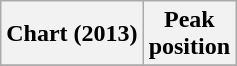<table class="wikitable plainrowheaders" style="text-align:center">
<tr>
<th scope="col">Chart (2013)</th>
<th scope="col">Peak<br>position</th>
</tr>
<tr>
</tr>
</table>
